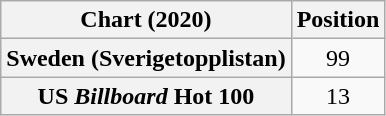<table class="wikitable plainrowheaders" style="text-align:center">
<tr>
<th scope="col">Chart (2020)</th>
<th scope="col">Position</th>
</tr>
<tr>
<th scope="row">Sweden (Sverigetopplistan)</th>
<td>99</td>
</tr>
<tr>
<th scope="row">US <em>Billboard</em> Hot 100</th>
<td>13</td>
</tr>
</table>
